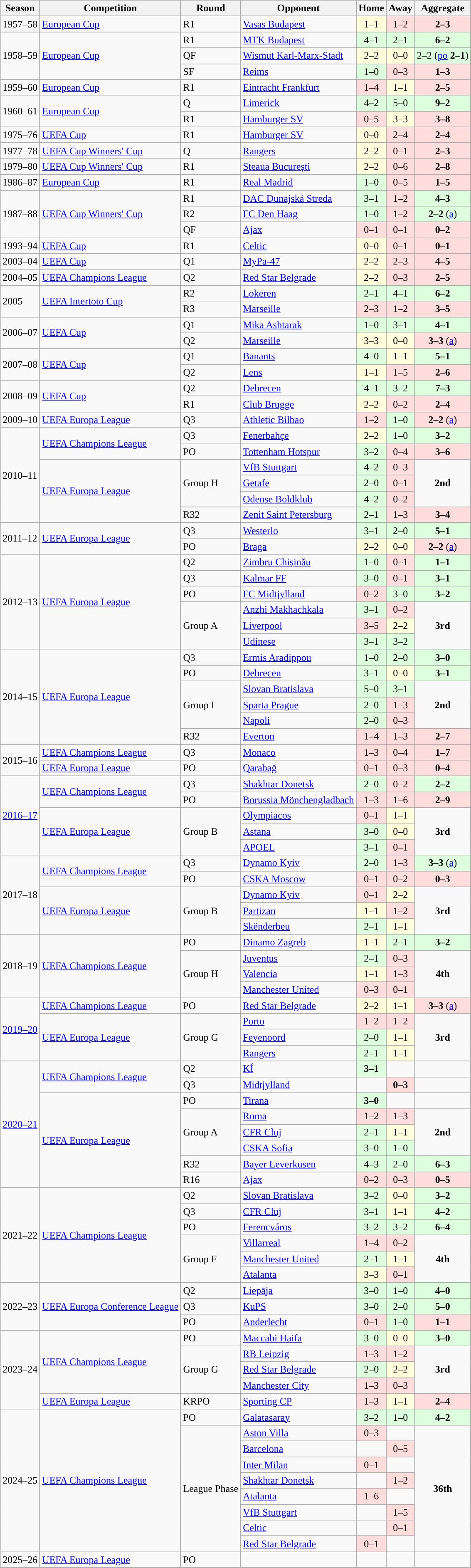<table class="wikitable">
<tr>
<th>Season</th>
<th>Competition</th>
<th>Round</th>
<th>Opponent</th>
<th>Home</th>
<th>Away</th>
<th>Aggregate</th>
</tr>
<tr>
<td>1957–58</td>
<td><a href='#'>European Cup</a></td>
<td>R1</td>
<td> <a href='#'>Vasas Budapest</a></td>
<td style="text-align:center; background:#ffffdd">1–1</td>
<td style="text-align:center; background:#ffdddd">1–2</td>
<td style="text-align:center; background:#ffdddd"><strong>2–3</strong></td>
</tr>
<tr>
<td rowspan="3">1958–59</td>
<td rowspan="3"><a href='#'>European Cup</a></td>
<td>R1</td>
<td> <a href='#'>MTK Budapest</a></td>
<td style="text-align:center; background:#ddffdd">4–1</td>
<td style="text-align:center; background:#ddffdd">2–1</td>
<td style="text-align:center; background:#ddffdd"><strong>6–2</strong></td>
</tr>
<tr>
<td>QF</td>
<td> <a href='#'>Wismut Karl-Marx-Stadt</a></td>
<td style="text-align:center; background:#ffffdd">2–2</td>
<td style="text-align:center; background:#ffffdd">0–0</td>
<td style="text-align:center; background:#ddffdd">2–2 (<a href='#'>po</a> <strong>2–1</strong>)</td>
</tr>
<tr>
<td>SF</td>
<td> <a href='#'>Reims</a></td>
<td style="text-align:center; background:#ddffdd">1–0</td>
<td style="text-align:center; background:#ffdddd">0–3</td>
<td style="text-align:center; background:#ffdddd"><strong>1–3</strong></td>
</tr>
<tr>
<td>1959–60</td>
<td><a href='#'>European Cup</a></td>
<td>R1</td>
<td> <a href='#'>Eintracht Frankfurt</a></td>
<td style="text-align:center; background:#ffdddd">1–4</td>
<td style="text-align:center; background:#ffffdd">1–1</td>
<td style="text-align:center; background:#ffdddd"><strong>2–5</strong></td>
</tr>
<tr>
<td rowspan="2">1960–61</td>
<td rowspan="2"><a href='#'>European Cup</a></td>
<td>Q</td>
<td> <a href='#'>Limerick</a></td>
<td style="text-align:center; background:#ddffdd">4–2</td>
<td style="text-align:center; background:#ddffdd">5–0</td>
<td style="text-align:center; background:#ddffdd"><strong>9–2</strong></td>
</tr>
<tr>
<td>R1</td>
<td> <a href='#'>Hamburger SV</a></td>
<td style="text-align:center; background:#ffdddd">0–5</td>
<td style="text-align:center; background:#ffffdd">3–3</td>
<td style="text-align:center; background:#ffdddd"><strong>3–8</strong></td>
</tr>
<tr>
<td>1975–76</td>
<td><a href='#'>UEFA Cup</a></td>
<td>R1</td>
<td> <a href='#'>Hamburger SV</a></td>
<td style="text-align:center; background:#ffffdd">0–0</td>
<td style="text-align:center; background:#ffdddd">2–4</td>
<td style="text-align:center; background:#ffdddd"><strong>2–4</strong></td>
</tr>
<tr>
<td>1977–78</td>
<td><a href='#'>UEFA Cup Winners' Cup</a></td>
<td>Q</td>
<td> <a href='#'>Rangers</a></td>
<td style="text-align:center; background:#ffffdd">2–2</td>
<td style="text-align:center; background:#ffdddd">0–1</td>
<td style="text-align:center; background:#ffdddd"><strong>2–3</strong></td>
</tr>
<tr>
<td>1979–80</td>
<td><a href='#'>UEFA Cup Winners' Cup</a></td>
<td>R1</td>
<td> <a href='#'>Steaua București</a></td>
<td style="text-align:center; background:#ffffdd">2–2</td>
<td style="text-align:center; background:#ffdddd">0–6</td>
<td style="text-align:center; background:#ffdddd"><strong>2–8</strong></td>
</tr>
<tr>
<td>1986–87</td>
<td><a href='#'>European Cup</a></td>
<td>R1</td>
<td> <a href='#'>Real Madrid</a></td>
<td style="text-align:center; background:#ddffdd">1–0</td>
<td style="text-align:center; background:#ffdddd">0–5</td>
<td style="text-align:center; background:#ffdddd"><strong>1–5</strong></td>
</tr>
<tr>
<td rowspan="3">1987–88</td>
<td rowspan="3"><a href='#'>UEFA Cup Winners' Cup</a></td>
<td>R1</td>
<td> <a href='#'>DAC Dunajská Streda</a></td>
<td style="text-align:center; background:#ddffdd">3–1</td>
<td style="text-align:center; background:#ffdddd">1–2</td>
<td style="text-align:center; background:#ddffdd"><strong>4–3</strong></td>
</tr>
<tr>
<td>R2</td>
<td> <a href='#'>FC Den Haag</a></td>
<td style="text-align:center; background:#ddffdd">1–0</td>
<td style="text-align:center; background:#ffdddd">1–2</td>
<td style="text-align:center; background:#ddffdd"><strong>2–2</strong> (<a href='#'>a</a>)</td>
</tr>
<tr>
<td>QF</td>
<td> <a href='#'>Ajax</a></td>
<td style="text-align:center; background:#ffdddd">0–1</td>
<td style="text-align:center; background:#ffdddd">0–1</td>
<td style="text-align:center; background:#ffdddd"><strong>0–2</strong></td>
</tr>
<tr>
<td>1993–94</td>
<td><a href='#'>UEFA Cup</a></td>
<td>R1</td>
<td> <a href='#'>Celtic</a></td>
<td style="text-align:center; background:#ffffdd">0–0</td>
<td style="text-align:center; background:#ffdddd">0–1 </td>
<td style="text-align:center; background:#ffdddd"><strong>0–1</strong></td>
</tr>
<tr>
<td>2003–04</td>
<td><a href='#'>UEFA Cup</a></td>
<td>Q1</td>
<td> <a href='#'>MyPa-47</a></td>
<td style="text-align:center; background:#ffffdd">2–2</td>
<td style="text-align:center; background:#ffdddd">2–3</td>
<td style="text-align:center; background:#ffdddd"><strong>4–5</strong></td>
</tr>
<tr>
<td>2004–05</td>
<td><a href='#'>UEFA Champions League</a></td>
<td>Q2</td>
<td> <a href='#'>Red Star Belgrade</a></td>
<td style="text-align:center; background:#ffffdd">2–2</td>
<td style="text-align:center; background:#ffdddd">0–3</td>
<td style="text-align:center; background:#ffdddd"><strong>2–5</strong></td>
</tr>
<tr>
<td rowspan="2">2005</td>
<td rowspan="2"><a href='#'>UEFA Intertoto Cup</a></td>
<td>R2</td>
<td> <a href='#'>Lokeren</a></td>
<td style="text-align:center; background:#ddffdd">2–1</td>
<td style="text-align:center; background:#ddffdd">4–1</td>
<td style="text-align:center; background:#ddffdd"><strong>6–2</strong></td>
</tr>
<tr>
<td>R3</td>
<td> <a href='#'>Marseille</a></td>
<td style="text-align:center; background:#ffdddd">2–3</td>
<td style="text-align:center; background:#ffdddd">1–2</td>
<td style="text-align:center; background:#ffdddd"><strong>3–5</strong></td>
</tr>
<tr>
<td rowspan="2">2006–07</td>
<td rowspan="2"><a href='#'>UEFA Cup</a></td>
<td>Q1</td>
<td> <a href='#'>Mika Ashtarak</a></td>
<td style="text-align:center; background:#ddffdd">1–0</td>
<td style="text-align:center; background:#ddffdd">3–1</td>
<td style="text-align:center; background:#ddffdd"><strong>4–1</strong></td>
</tr>
<tr>
<td>Q2</td>
<td> <a href='#'>Marseille</a></td>
<td style="text-align:center; background:#ffffdd">3–3</td>
<td style="text-align:center; background:#ffffdd">0–0</td>
<td style="text-align:center; background:#ffdddd"><strong>3–3</strong> (<a href='#'>a</a>)</td>
</tr>
<tr>
<td rowspan="2">2007–08</td>
<td rowspan="2"><a href='#'>UEFA Cup</a></td>
<td>Q1</td>
<td> <a href='#'>Banants</a></td>
<td style="text-align:center; background:#ddffdd">4–0</td>
<td style="text-align:center; background:#ffffdd">1–1</td>
<td style="text-align:center; background:#ddffdd"><strong>5–1</strong></td>
</tr>
<tr>
<td>Q2</td>
<td> <a href='#'>Lens</a></td>
<td style="text-align:center; background:#ffffdd">1–1</td>
<td style="text-align:center; background:#ffdddd">1–5</td>
<td style="text-align:center; background:#ffdddd"><strong>2–6</strong></td>
</tr>
<tr>
<td rowspan="2">2008–09</td>
<td rowspan="2"><a href='#'>UEFA Cup</a></td>
<td>Q2</td>
<td> <a href='#'>Debrecen</a></td>
<td style="text-align:center; background:#ddffdd">4–1</td>
<td style="text-align:center; background:#ddffdd">3–2</td>
<td style="text-align:center; background:#ddffdd"><strong>7–3</strong></td>
</tr>
<tr>
<td>R1</td>
<td> <a href='#'>Club Brugge</a></td>
<td style="text-align:center; background:#ffffdd">2–2</td>
<td style="text-align:center; background:#ffdddd">0–2</td>
<td style="text-align:center; background:#ffdddd"><strong>2–4</strong></td>
</tr>
<tr>
<td>2009–10</td>
<td><a href='#'>UEFA Europa League</a></td>
<td>Q3</td>
<td> <a href='#'>Athletic Bilbao</a></td>
<td style="text-align:center; background:#ffdddd">1–2</td>
<td style="text-align:center; background:#ddffdd">1–0</td>
<td style="text-align:center; background:#ffdddd"><strong>2–2</strong> (<a href='#'>a</a>)</td>
</tr>
<tr>
<td rowspan="6">2010–11</td>
<td rowspan="2"><a href='#'>UEFA Champions League</a></td>
<td>Q3</td>
<td> <a href='#'>Fenerbahçe</a></td>
<td style="text-align:center; background:#ffffdd">2–2</td>
<td style="text-align:center; background:#ddffdd">1–0</td>
<td style="text-align:center; background:#ddffdd"><strong>3–2</strong></td>
</tr>
<tr>
<td>PO</td>
<td> <a href='#'>Tottenham Hotspur</a></td>
<td style="text-align:center; background:#ddffdd">3–2</td>
<td style="text-align:center; background:#ffdddd">0–4</td>
<td style="text-align:center; background:#ffdddd"><strong>3–6</strong></td>
</tr>
<tr>
<td rowspan="4"><a href='#'>UEFA Europa League</a></td>
<td rowspan="3">Group H</td>
<td> <a href='#'>VfB Stuttgart</a></td>
<td style="text-align:center; background:#ddffdd">4–2</td>
<td style="text-align:center; background:#ffdddd">0–3</td>
<td rowspan="3" style="text-align:center"><strong>2nd</strong></td>
</tr>
<tr>
<td> <a href='#'>Getafe</a></td>
<td style="text-align:center; background:#ddffdd">2–0</td>
<td style="text-align:center; background:#ffdddd">0–1</td>
</tr>
<tr>
<td> <a href='#'>Odense Boldklub</a></td>
<td style="text-align:center; background:#ddffdd">4–2</td>
<td style="text-align:center; background:#ffdddd">0–2</td>
</tr>
<tr>
<td>R32</td>
<td> <a href='#'>Zenit Saint Petersburg</a></td>
<td style="text-align:center; background:#ddffdd">2–1</td>
<td style="text-align:center; background:#ffdddd">1–3</td>
<td style="text-align:center; background:#ffdddd"><strong>3–4</strong></td>
</tr>
<tr>
<td rowspan="2">2011–12</td>
<td rowspan="2"><a href='#'>UEFA Europa League</a></td>
<td>Q3</td>
<td> <a href='#'>Westerlo</a></td>
<td style="text-align:center; background:#ddffdd">3–1</td>
<td style="text-align:center; background:#ddffdd">2–0</td>
<td style="text-align:center; background:#ddffdd"><strong>5–1</strong></td>
</tr>
<tr>
<td>PO</td>
<td> <a href='#'>Braga</a></td>
<td style="text-align:center; background:#ffffdd">2–2</td>
<td style="text-align:center; background:#ffffdd">0–0</td>
<td style="text-align:center; background:#ffdddd"><strong>2–2</strong> (<a href='#'>a</a>)</td>
</tr>
<tr>
<td rowspan="6">2012–13</td>
<td rowspan="6"><a href='#'>UEFA Europa League</a></td>
<td>Q2</td>
<td> <a href='#'>Zimbru Chișinău</a></td>
<td style="text-align:center; background:#ddffdd">1–0</td>
<td style="text-align:center; background:#ffdddd">0–1 </td>
<td style="text-align:center; background:#ddffdd"><strong>1–1 </strong></td>
</tr>
<tr>
<td>Q3</td>
<td> <a href='#'>Kalmar FF</a></td>
<td style="text-align:center; background:#ddffdd">3–0</td>
<td style="text-align:center; background:#ffdddd">0–1</td>
<td style="text-align:center; background:#ddffdd"><strong>3–1</strong></td>
</tr>
<tr>
<td>PO</td>
<td> <a href='#'>FC Midtjylland</a></td>
<td style="text-align:center; background:#ffdddd">0–2</td>
<td style="text-align:center; background:#ddffdd">3–0</td>
<td style="text-align:center; background:#ddffdd"><strong>3–2</strong></td>
</tr>
<tr>
<td rowspan="3">Group A</td>
<td> <a href='#'>Anzhi Makhachkala</a></td>
<td style="text-align:center; background:#ddffdd">3–1</td>
<td style="text-align:center; background:#ffdddd">0–2</td>
<td rowspan="3" style="text-align:center"><strong>3rd</strong></td>
</tr>
<tr>
<td> <a href='#'>Liverpool</a></td>
<td style="text-align:center; background:#ffdddd">3–5</td>
<td style="text-align:center; background:#ffffdd">2–2</td>
</tr>
<tr>
<td> <a href='#'>Udinese</a></td>
<td style="text-align:center; background:#ddffdd">3–1</td>
<td style="text-align:center; background:#ddffdd">3–2</td>
</tr>
<tr>
<td rowspan="6">2014–15</td>
<td rowspan="6"><a href='#'>UEFA Europa League</a></td>
<td>Q3</td>
<td> <a href='#'>Ermis Aradippou</a></td>
<td style="text-align:center; background:#ddffdd">1–0</td>
<td style="text-align:center; background:#ddffdd">2–0</td>
<td style="text-align:center; background:#ddffdd"><strong>3–0</strong></td>
</tr>
<tr>
<td>PO</td>
<td> <a href='#'>Debrecen</a></td>
<td style="text-align:center; background:#ddffdd">3–1</td>
<td style="text-align:center; background:#ffffdd">0–0</td>
<td style="text-align:center; background:#ddffdd"><strong>3–1</strong></td>
</tr>
<tr>
<td rowspan="3">Group I</td>
<td> <a href='#'>Slovan Bratislava</a></td>
<td style="text-align:center; background:#ddffdd">5–0</td>
<td style="text-align:center; background:#ddffdd">3–1</td>
<td rowspan="3" style="text-align:center"><strong>2nd</strong></td>
</tr>
<tr>
<td> <a href='#'>Sparta Prague</a></td>
<td style="text-align:center; background:#ddffdd">2–0</td>
<td style="text-align:center; background:#ffdddd">1–3</td>
</tr>
<tr>
<td> <a href='#'>Napoli</a></td>
<td style="text-align:center; background:#ddffdd">2–0</td>
<td style="text-align:center; background:#ffdddd">0–3</td>
</tr>
<tr>
<td>R32</td>
<td> <a href='#'>Everton</a></td>
<td style="text-align:center; background:#ffdddd">1–4</td>
<td style="text-align:center; background:#ffdddd">1–3</td>
<td style="text-align:center; background:#ffdddd"><strong>2–7</strong></td>
</tr>
<tr>
<td rowspan="2">2015–16</td>
<td><a href='#'>UEFA Champions League</a></td>
<td>Q3</td>
<td> <a href='#'>Monaco</a></td>
<td style="text-align:center; background:#ffdddd">1–3</td>
<td style="text-align:center; background:#ffdddd">0–4</td>
<td style="text-align:center; background:#ffdddd"><strong>1–7</strong></td>
</tr>
<tr>
<td><a href='#'>UEFA Europa League</a></td>
<td>PO</td>
<td> <a href='#'>Qarabağ</a></td>
<td style="text-align:center; background:#ffdddd">0–1</td>
<td style="text-align:center; background:#ffdddd">0–3</td>
<td style="text-align:center; background:#ffdddd"><strong>0–4</strong></td>
</tr>
<tr>
<td rowspan="5"><a href='#'>2016–17</a></td>
<td rowspan="2"><a href='#'>UEFA Champions League</a></td>
<td>Q3</td>
<td> <a href='#'>Shakhtar Donetsk</a></td>
<td style="text-align:center; background:#ddffdd">2–0  </td>
<td style="text-align:center; background:#ffdddd">0–2</td>
<td style="text-align:center; background:#ddffdd"><strong>2–2 </strong></td>
</tr>
<tr>
<td>PO</td>
<td> <a href='#'>Borussia Mönchengladbach</a></td>
<td style="text-align:center; background:#ffdddd">1–3</td>
<td style="text-align:center; background:#ffdddd">1–6</td>
<td style="text-align:center; background:#ffdddd"><strong>2–9</strong></td>
</tr>
<tr>
<td rowspan="3"><a href='#'>UEFA Europa League</a></td>
<td rowspan="3">Group B</td>
<td> <a href='#'>Olympiacos</a></td>
<td style="text-align:center; background:#ffdddd">0–1</td>
<td style="text-align:center; background:#ffffdd">1–1</td>
<td rowspan="3" style="text-align:center"><strong>3rd</strong></td>
</tr>
<tr>
<td> <a href='#'>Astana</a></td>
<td style="text-align:center; background:#ddffdd">3–0</td>
<td style="text-align:center; background:#ffffdd">0–0</td>
</tr>
<tr>
<td> <a href='#'>APOEL</a></td>
<td style="text-align:center; background:#ddffdd">3–1</td>
<td style="text-align:center; background:#ffdddd">0–1</td>
</tr>
<tr>
<td rowspan="5">2017–18</td>
<td rowspan="2"><a href='#'>UEFA Champions League</a></td>
<td>Q3</td>
<td> <a href='#'>Dynamo Kyiv</a></td>
<td style="text-align:center; background:#ddffdd">2–0</td>
<td style="text-align:center; background:#ffdddd">1–3</td>
<td style="text-align:center; background:#ddffdd"><strong>3–3</strong> (<a href='#'>a</a>)</td>
</tr>
<tr>
<td>PO</td>
<td> <a href='#'>CSKA Moscow</a></td>
<td style="text-align:center; background:#ffdddd">0–1</td>
<td style="text-align:center; background:#ffdddd">0–2</td>
<td style="text-align:center; background:#ffdddd"><strong>0–3</strong></td>
</tr>
<tr>
<td rowspan="3"><a href='#'>UEFA Europa League</a></td>
<td rowspan="3">Group B</td>
<td> <a href='#'>Dynamo Kyiv</a></td>
<td style="text-align:center; background:#ffdddd">0–1</td>
<td style="text-align:center; background:#ffffdd">2–2</td>
<td rowspan="3" style="text-align:center"><strong>3rd</strong></td>
</tr>
<tr>
<td> <a href='#'>Partizan</a></td>
<td style="text-align:center; background:#ffffdd">1–1</td>
<td style="text-align:center; background:#ffdddd">1–2</td>
</tr>
<tr>
<td> <a href='#'>Skënderbeu</a></td>
<td style="text-align:center; background:#ddffdd">2–1</td>
<td style="text-align:center; background:#ffffdd">1–1</td>
</tr>
<tr>
<td rowspan="4">2018–19</td>
<td rowspan="4"><a href='#'>UEFA Champions League</a></td>
<td>PO</td>
<td> <a href='#'>Dinamo Zagreb</a></td>
<td style="text-align:center; background:#ffffdd">1–1</td>
<td style="text-align:center; background:#ddffdd">2–1</td>
<td style="text-align:center; background:#ddffdd"><strong>3–2</strong></td>
</tr>
<tr>
<td rowspan="3">Group H</td>
<td> <a href='#'>Juventus</a></td>
<td style="text-align:center; background:#ddffdd">2–1</td>
<td style="text-align:center; background:#ffdddd">0–3</td>
<td rowspan="3" style="text-align:center"><strong>4th</strong></td>
</tr>
<tr>
<td> <a href='#'>Valencia</a></td>
<td style="text-align:center; background:#ffffdd">1–1</td>
<td style="text-align:center; background:#ffdddd">1–3</td>
</tr>
<tr>
<td> <a href='#'>Manchester United</a></td>
<td style="text-align:center; background:#ffdddd">0–3</td>
<td style="text-align:center; background:#ffdddd">0–1</td>
</tr>
<tr>
<td rowspan="4"><a href='#'>2019–20</a></td>
<td><a href='#'>UEFA Champions League</a></td>
<td>PO</td>
<td> <a href='#'>Red Star Belgrade</a></td>
<td style="text-align:center; background:#ffffdd">2–2</td>
<td style="text-align:center; background:#ffffdd">1–1</td>
<td style="text-align:center; background:#ffdddd"><strong>3–3</strong> (<a href='#'>a</a>)</td>
</tr>
<tr>
<td rowspan="3"><a href='#'>UEFA Europa League</a></td>
<td rowspan="3">Group G</td>
<td> <a href='#'>Porto</a></td>
<td style="text-align:center; background:#ffdddd">1–2</td>
<td style="text-align:center; background:#ffdddd">1–2</td>
<td rowspan="3" style="text-align:center"><strong>3rd</strong></td>
</tr>
<tr>
<td> <a href='#'>Feyenoord</a></td>
<td style="text-align:center; background:#ddffdd">2–0</td>
<td style="text-align:center; background:#ffffdd">1–1</td>
</tr>
<tr>
<td> <a href='#'>Rangers</a></td>
<td style="text-align:center; background:#ddffdd">2–1</td>
<td style="text-align:center; background:#ffffdd">1–1</td>
</tr>
<tr>
<td rowspan="8"><a href='#'>2020–21</a></td>
<td rowspan="2"><a href='#'>UEFA Champions League</a></td>
<td>Q2</td>
<td> <a href='#'>KÍ</a></td>
<td style="text-align:center; background:#ddffdd"><strong>3–1</strong></td>
<td></td>
<td></td>
</tr>
<tr>
<td>Q3</td>
<td> <a href='#'>Midtjylland</a></td>
<td></td>
<td style="text-align:center; background:#ffdddd"><strong>0–3</strong></td>
<td></td>
</tr>
<tr>
<td rowspan="6"><a href='#'>UEFA Europa League</a></td>
<td>PO</td>
<td> <a href='#'>Tirana</a></td>
<td style="text-align:center; background:#ddffdd"><strong>3–0</strong></td>
<td></td>
<td></td>
</tr>
<tr>
<td rowspan="3">Group A</td>
<td> <a href='#'>Roma</a></td>
<td style="text-align:center; background:#ffdddd">1–2</td>
<td style="text-align:center; background:#ffdddd">1–3</td>
<td rowspan="3" style="text-align:center"><strong>2nd</strong></td>
</tr>
<tr>
<td> <a href='#'>CFR Cluj</a></td>
<td style="text-align:center; background:#ddffdd">2–1</td>
<td style="text-align:center; background:#ffffdd">1–1</td>
</tr>
<tr>
<td> <a href='#'>CSKA Sofia</a></td>
<td style="text-align:center; background:#ddffdd">3–0</td>
<td style="text-align:center; background:#ddffdd">1–0</td>
</tr>
<tr>
<td>R32</td>
<td> <a href='#'>Bayer Leverkusen</a></td>
<td style="text-align:center; background:#ddffdd">4–3</td>
<td style="text-align:center; background:#ddffdd">2–0</td>
<td style="text-align:center; background:#ddffdd"><strong>6–3</strong></td>
</tr>
<tr>
<td>R16</td>
<td> <a href='#'>Ajax</a></td>
<td style="text-align:center; background:#ffdddd">0–2</td>
<td style="text-align:center; background:#ffdddd">0–3</td>
<td style="text-align:center; background:#ffdddd"><strong>0–5</strong></td>
</tr>
<tr>
<td rowspan="6">2021–22</td>
<td rowspan="6"><a href='#'>UEFA Champions League</a></td>
<td>Q2</td>
<td> <a href='#'>Slovan Bratislava</a></td>
<td style="text-align:center; background:#ddffdd">3–2</td>
<td style="text-align:center; background:#ffffdd">0–0</td>
<td style="text-align:center; background:#ddffdd"><strong>3–2</strong></td>
</tr>
<tr>
<td>Q3</td>
<td> <a href='#'>CFR Cluj</a></td>
<td style="text-align:center; background:#ddffdd">3–1</td>
<td style="text-align:center; background:#ffffdd">1–1</td>
<td style="text-align:center; background:#ddffdd"><strong>4–2</strong></td>
</tr>
<tr>
<td>PO</td>
<td> <a href='#'>Ferencváros</a></td>
<td style="text-align:center; background:#ddffdd">3–2</td>
<td style="text-align:center; background:#ddffdd">3–2</td>
<td style="text-align:center; background:#ddffdd"><strong>6–4</strong></td>
</tr>
<tr>
<td rowspan="3">Group F</td>
<td> <a href='#'>Villarreal</a></td>
<td style="text-align:center; background:#ffdddd">1–4</td>
<td style="text-align:center; background:#ffdddd">0–2</td>
<td rowspan="3" style="text-align:center"><strong>4th</strong></td>
</tr>
<tr>
<td> <a href='#'>Manchester United</a></td>
<td style="text-align:center; background:#ddffdd">2–1</td>
<td style="text-align:center; background:#ffffdd">1–1</td>
</tr>
<tr>
<td> <a href='#'>Atalanta</a></td>
<td style="text-align:center; background:#ffffdd">3–3</td>
<td style="text-align:center; background:#ffdddd">0–1</td>
</tr>
<tr>
<td rowspan="3">2022–23</td>
<td rowspan="3"><a href='#'>UEFA Europa Conference League</a></td>
<td>Q2</td>
<td> <a href='#'>Liepāja</a></td>
<td style="text-align:center; background:#ddffdd">3–0</td>
<td style="text-align:center; background:#ddffdd">1–0</td>
<td style="text-align:center; background:#ddffdd"><strong>4–0</strong></td>
</tr>
<tr>
<td>Q3</td>
<td> <a href='#'>KuPS</a></td>
<td style="text-align:center; background:#ddffdd">3–0</td>
<td style="text-align:center; background:#ddffdd">2–0</td>
<td style="text-align:center; background:#ddffdd"><strong>5–0</strong></td>
</tr>
<tr>
<td>PO</td>
<td> <a href='#'>Anderlecht</a></td>
<td style="text-align:center; background:#ffdddd">0–1</td>
<td style="text-align:center; background:#ddffdd">1–0 </td>
<td style="text-align:center; background:#ffdddd"><strong>1–1 </strong></td>
</tr>
<tr>
<td rowspan="5">2023–24</td>
<td rowspan="4"><a href='#'>UEFA Champions League</a></td>
<td>PO</td>
<td> <a href='#'>Maccabi Haifa</a></td>
<td style="text-align:center; background:#ddffdd">3–0</td>
<td style="text-align:center; background:#ffffdd">0–0</td>
<td style="text-align:center; background:#ddffdd"><strong>3–0</strong></td>
</tr>
<tr>
<td rowspan="3">Group G</td>
<td> <a href='#'>RB Leipzig</a></td>
<td style="text-align:center; background:#ffdddd">1–3</td>
<td style="text-align:center; background:#ffdddd">1–2</td>
<td rowspan="3" style="text-align:center"><strong>3rd</strong></td>
</tr>
<tr>
<td> <a href='#'>Red Star Belgrade</a></td>
<td style="text-align:center; background:#ddffdd">2–0</td>
<td style="text-align:center; background:#ffffdd">2–2</td>
</tr>
<tr>
<td> <a href='#'>Manchester City</a></td>
<td style="text-align:center; background:#ffdddd">1–3</td>
<td style="text-align:center; background:#ffdddd">0–3</td>
</tr>
<tr>
<td><a href='#'>UEFA Europa League</a></td>
<td>KRPO</td>
<td> <a href='#'>Sporting CP</a></td>
<td style="text-align:center; background:#ffdddd">1–3</td>
<td style="text-align:center; background:#ffffdd">1–1</td>
<td style="text-align:center; background:#ffdddd"><strong>2–4</strong></td>
</tr>
<tr>
<td rowspan="9">2024–25</td>
<td rowspan="9"><a href='#'>UEFA Champions League</a></td>
<td>PO</td>
<td> <a href='#'>Galatasaray</a></td>
<td style="text-align:center; background:#ddffdd">3–2</td>
<td style="text-align:center; background:#ddffdd">1–0</td>
<td style="text-align:center; background:#ddffdd"><strong>4–2</strong></td>
</tr>
<tr>
<td rowspan="8">League Phase</td>
<td> <a href='#'>Aston Villa</a></td>
<td style="text-align:center; background:#ffdddd">0–3</td>
<td></td>
<td rowspan="8" style="text-align:center;"><strong>36th</strong></td>
</tr>
<tr>
<td> <a href='#'>Barcelona</a></td>
<td></td>
<td style="text-align:center; background:#ffdddd">0–5</td>
</tr>
<tr>
<td> <a href='#'>Inter Milan</a></td>
<td style="text-align:center; background:#ffdddd">0–1</td>
<td></td>
</tr>
<tr>
<td> <a href='#'>Shakhtar Donetsk</a></td>
<td></td>
<td style="text-align:center; background:#ffdddd">1–2</td>
</tr>
<tr>
<td> <a href='#'>Atalanta</a></td>
<td style="text-align:center; background:#ffdddd">1–6</td>
<td></td>
</tr>
<tr>
<td> <a href='#'>VfB Stuttgart</a></td>
<td></td>
<td style="text-align:center; background:#ffdddd">1–5</td>
</tr>
<tr>
<td> <a href='#'>Celtic</a></td>
<td></td>
<td style="text-align:center; background:#ffdddd">0–1</td>
</tr>
<tr>
<td> <a href='#'>Red Star Belgrade</a></td>
<td style="text-align:center; background:#ffdddd">0–1</td>
<td></td>
</tr>
<tr>
<td>2025–26</td>
<td><a href='#'>UEFA Europa League</a></td>
<td>PO</td>
<td></td>
<td style="text-align:center;"></td>
<td style="text-align:center;"></td>
<td style="text-align:center;"></td>
</tr>
</table>
